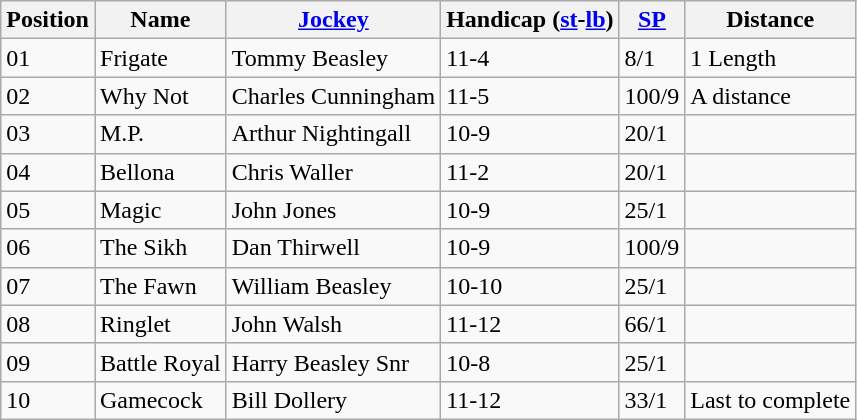<table class="wikitable sortable">
<tr>
<th data-sort-type="number">Position</th>
<th>Name</th>
<th><a href='#'>Jockey</a></th>
<th>Handicap (<a href='#'>st</a>-<a href='#'>lb</a>)</th>
<th><a href='#'>SP</a></th>
<th>Distance</th>
</tr>
<tr>
<td>01</td>
<td>Frigate</td>
<td>Tommy Beasley</td>
<td>11-4</td>
<td>8/1</td>
<td>1 Length</td>
</tr>
<tr>
<td>02</td>
<td>Why Not</td>
<td>Charles Cunningham</td>
<td>11-5</td>
<td>100/9</td>
<td>A distance</td>
</tr>
<tr>
<td>03</td>
<td>M.P.</td>
<td>Arthur Nightingall</td>
<td>10-9</td>
<td>20/1</td>
<td></td>
</tr>
<tr>
<td>04</td>
<td>Bellona</td>
<td>Chris Waller</td>
<td>11-2</td>
<td>20/1</td>
<td></td>
</tr>
<tr>
<td>05</td>
<td>Magic</td>
<td>John Jones</td>
<td>10-9</td>
<td>25/1</td>
<td></td>
</tr>
<tr>
<td>06</td>
<td>The Sikh</td>
<td>Dan Thirwell</td>
<td>10-9</td>
<td>100/9</td>
<td></td>
</tr>
<tr>
<td>07</td>
<td>The Fawn</td>
<td>William Beasley</td>
<td>10-10</td>
<td>25/1</td>
<td></td>
</tr>
<tr>
<td>08</td>
<td>Ringlet</td>
<td>John Walsh</td>
<td>11-12</td>
<td>66/1</td>
<td></td>
</tr>
<tr>
<td>09</td>
<td>Battle Royal</td>
<td>Harry Beasley Snr</td>
<td>10-8</td>
<td>25/1</td>
<td></td>
</tr>
<tr>
<td>10</td>
<td>Gamecock</td>
<td>Bill Dollery</td>
<td>11-12</td>
<td>33/1</td>
<td>Last to complete</td>
</tr>
</table>
